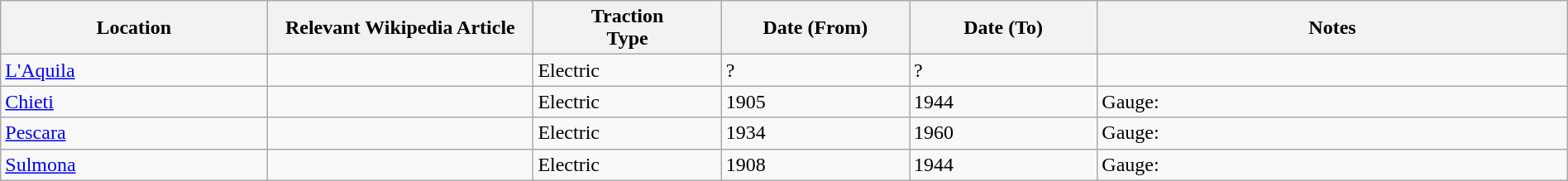<table class="wikitable" style="width:100%;">
<tr>
<th style="width:17%;">Location</th>
<th style="width:17%;">Relevant Wikipedia Article</th>
<th style="width:12%;">Traction<br>Type</th>
<th style="width:12%;">Date (From)</th>
<th style="width:12%;">Date (To)</th>
<th style="width:30%;">Notes</th>
</tr>
<tr>
<td><a href='#'>L'Aquila</a></td>
<td> </td>
<td>Electric</td>
<td>?</td>
<td>?</td>
<td> </td>
</tr>
<tr>
<td><a href='#'>Chieti</a></td>
<td> </td>
<td>Electric</td>
<td>1905</td>
<td>1944</td>
<td>Gauge: <br></td>
</tr>
<tr>
<td><a href='#'>Pescara</a></td>
<td> </td>
<td>Electric</td>
<td>1934</td>
<td>1960</td>
<td>Gauge: </td>
</tr>
<tr>
<td><a href='#'>Sulmona</a></td>
<td> </td>
<td>Electric</td>
<td>1908</td>
<td>1944</td>
<td>Gauge: </td>
</tr>
</table>
